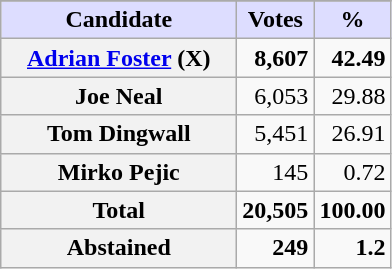<table class="wikitable sortable plainrowheaders">
<tr style="background-color:#E9E9E9">
</tr>
<tr>
<th scope="col" style="background:#ddf; width:150px;">Candidate</th>
<th scope="col" style="background:#ddf;">Votes</th>
<th scope="col" style="background:#ddf;">%</th>
</tr>
<tr>
<th scope="row"><strong><a href='#'>Adrian Foster</a></strong> (X)</th>
<td align="right"><strong>8,607</strong></td>
<td align=right><strong>42.49</strong></td>
</tr>
<tr>
<th scope="row">Joe Neal</th>
<td align="right">6,053</td>
<td align=right>29.88</td>
</tr>
<tr>
<th scope="row">Tom Dingwall</th>
<td align="right">5,451</td>
<td align=right>26.91</td>
</tr>
<tr>
<th scope="row">Mirko Pejic</th>
<td align="right">145</td>
<td align=right>0.72</td>
</tr>
<tr>
<th scope="row"><strong>Total</strong></th>
<td align="right"><strong>20,505</strong></td>
<td align=right><strong>100.00</strong></td>
</tr>
<tr>
<th scope="row"><strong>Abstained</strong></th>
<td align="right"><strong>249</strong></td>
<td align=right><strong>1.2</strong></td>
</tr>
</table>
